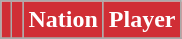<table class="wikitable sortable">
<tr>
<th style="background:#d02e35; color:#fff;" scope="col"></th>
<th style="background:#d02e35; color:#fff;" scope="col"></th>
<th style="background:#d02e35; color:#fff;" scope="col">Nation</th>
<th style="background:#d02e35; color:#fff;" scope="col">Player</th>
</tr>
<tr>
</tr>
</table>
